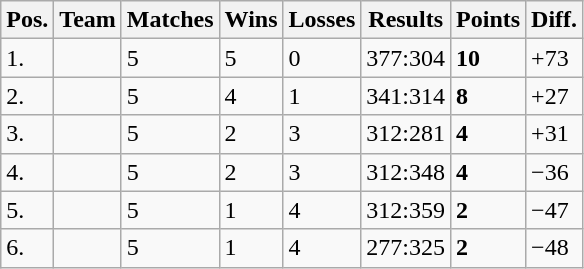<table class="wikitable">
<tr>
<th>Pos.</th>
<th>Team</th>
<th>Matches</th>
<th>Wins</th>
<th>Losses</th>
<th>Results</th>
<th>Points</th>
<th>Diff.</th>
</tr>
<tr>
<td>1.</td>
<td></td>
<td>5</td>
<td>5</td>
<td>0</td>
<td>377:304</td>
<td><strong>10</strong></td>
<td>+73</td>
</tr>
<tr>
<td>2.</td>
<td></td>
<td>5</td>
<td>4</td>
<td>1</td>
<td>341:314</td>
<td><strong>8</strong></td>
<td>+27</td>
</tr>
<tr>
<td>3.</td>
<td></td>
<td>5</td>
<td>2</td>
<td>3</td>
<td>312:281</td>
<td><strong>4</strong></td>
<td>+31</td>
</tr>
<tr>
<td>4.</td>
<td></td>
<td>5</td>
<td>2</td>
<td>3</td>
<td>312:348</td>
<td><strong>4</strong></td>
<td>−36</td>
</tr>
<tr>
<td>5.</td>
<td></td>
<td>5</td>
<td>1</td>
<td>4</td>
<td>312:359</td>
<td><strong>2</strong></td>
<td>−47</td>
</tr>
<tr>
<td>6.</td>
<td></td>
<td>5</td>
<td>1</td>
<td>4</td>
<td>277:325</td>
<td><strong>2</strong></td>
<td>−48</td>
</tr>
</table>
